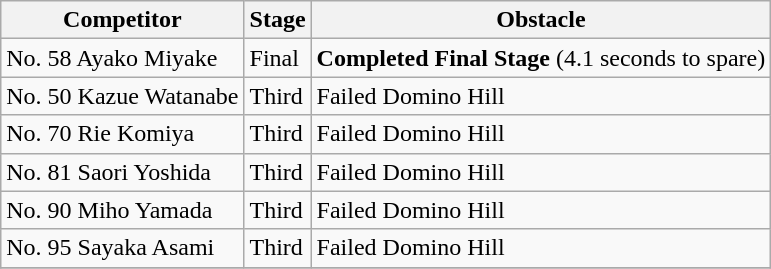<table class="wikitable">
<tr>
<th>Competitor</th>
<th>Stage</th>
<th>Obstacle</th>
</tr>
<tr>
<td>No. 58 Ayako Miyake</td>
<td>Final</td>
<td><strong>Completed Final Stage</strong> (4.1 seconds to spare)</td>
</tr>
<tr>
<td>No. 50 Kazue Watanabe</td>
<td>Third</td>
<td>Failed Domino Hill</td>
</tr>
<tr>
<td>No. 70 Rie Komiya</td>
<td>Third</td>
<td>Failed Domino Hill</td>
</tr>
<tr>
<td>No. 81 Saori Yoshida</td>
<td>Third</td>
<td>Failed Domino Hill</td>
</tr>
<tr>
<td>No. 90 Miho Yamada</td>
<td>Third</td>
<td>Failed Domino Hill</td>
</tr>
<tr>
<td>No. 95 Sayaka Asami</td>
<td>Third</td>
<td>Failed Domino Hill</td>
</tr>
<tr>
</tr>
</table>
